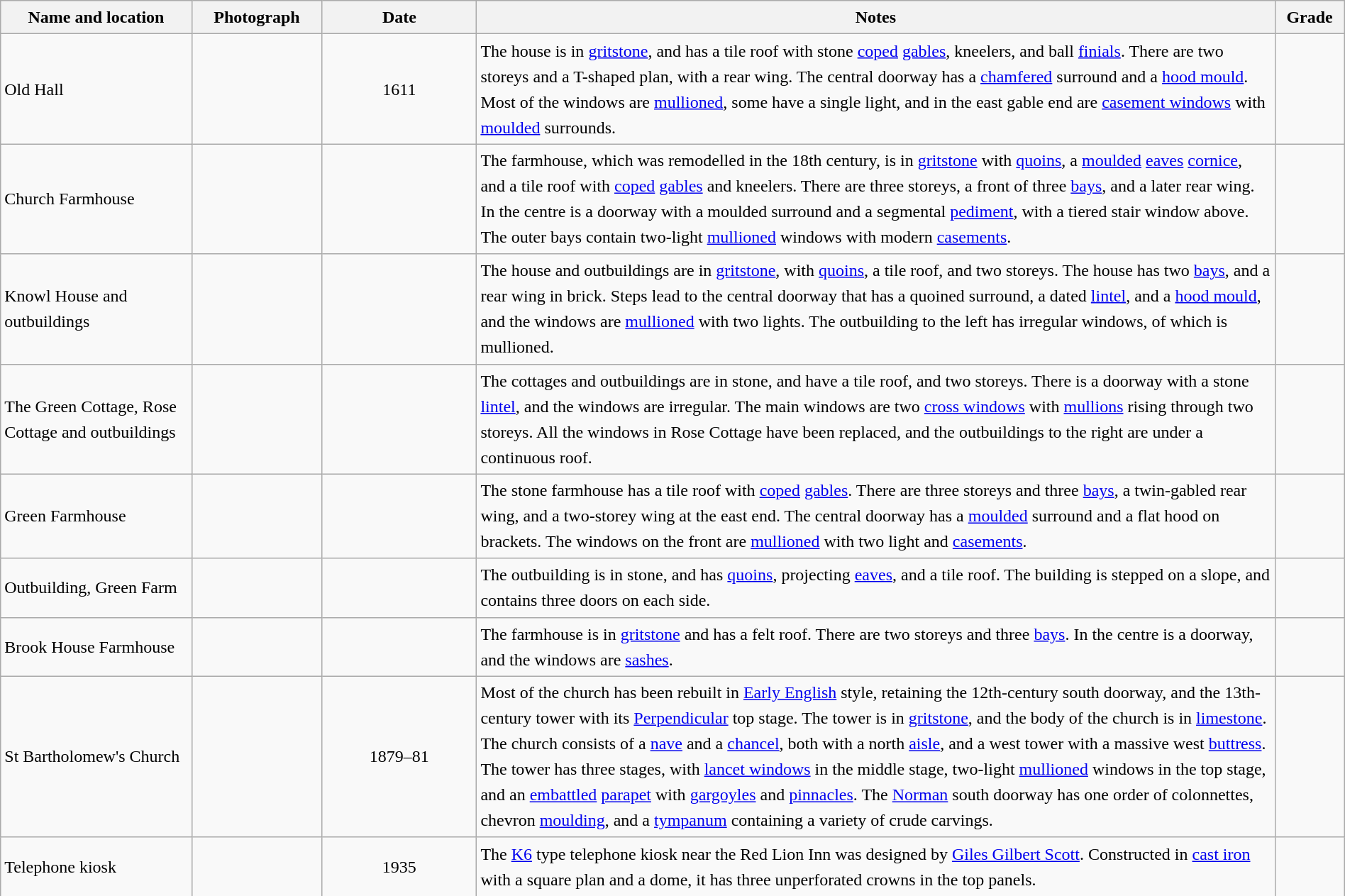<table class="wikitable sortable plainrowheaders" style="width:100%; border:0; text-align:left; line-height:150%;">
<tr>
<th scope="col"  style="width:150px">Name and location</th>
<th scope="col"  style="width:100px" class="unsortable">Photograph</th>
<th scope="col"  style="width:120px">Date</th>
<th scope="col"  style="width:650px" class="unsortable">Notes</th>
<th scope="col"  style="width:50px">Grade</th>
</tr>
<tr>
<td>Old Hall<br><small></small></td>
<td></td>
<td align="center">1611</td>
<td>The house is in <a href='#'>gritstone</a>, and has a tile roof with stone <a href='#'>coped</a> <a href='#'>gables</a>, kneelers, and ball <a href='#'>finials</a>.  There are two storeys and a T-shaped plan, with a rear wing.  The central doorway has a <a href='#'>chamfered</a> surround and a <a href='#'>hood mould</a>.  Most of the windows are <a href='#'>mullioned</a>, some have a single light, and in the east gable end are <a href='#'>casement windows</a> with <a href='#'>moulded</a> surrounds.</td>
<td align="center" ></td>
</tr>
<tr>
<td>Church Farmhouse<br><small></small></td>
<td></td>
<td align="center"></td>
<td>The farmhouse, which was remodelled in the 18th century, is in <a href='#'>gritstone</a> with <a href='#'>quoins</a>, a <a href='#'>moulded</a> <a href='#'>eaves</a> <a href='#'>cornice</a>, and a tile roof with <a href='#'>coped</a> <a href='#'>gables</a> and kneelers.  There are three storeys, a front of three <a href='#'>bays</a>, and a later rear wing.  In the centre is a doorway with a moulded surround and a segmental <a href='#'>pediment</a>, with a tiered stair window above.  The outer bays contain two-light <a href='#'>mullioned</a> windows with modern <a href='#'>casements</a>.</td>
<td align="center" ></td>
</tr>
<tr>
<td>Knowl House and outbuildings<br><small></small></td>
<td></td>
<td align="center"></td>
<td>The house and outbuildings are in <a href='#'>gritstone</a>, with <a href='#'>quoins</a>, a tile roof, and two storeys.  The house has two <a href='#'>bays</a>, and a rear wing in brick.  Steps lead to the central doorway that has a quoined surround, a dated <a href='#'>lintel</a>, and a <a href='#'>hood mould</a>, and the windows are <a href='#'>mullioned</a> with two lights.  The outbuilding to the left has irregular windows, of which is mullioned.</td>
<td align="center" ></td>
</tr>
<tr>
<td>The Green Cottage, Rose Cottage and outbuildings<br><small></small></td>
<td></td>
<td align="center"></td>
<td>The cottages and outbuildings are in stone, and have a tile roof, and two storeys.  There is a doorway with a stone <a href='#'>lintel</a>, and the windows are irregular.  The main windows are two <a href='#'>cross windows</a> with <a href='#'>mullions</a> rising through two storeys.  All the windows in Rose Cottage have been replaced, and the outbuildings to the right are under a continuous roof.</td>
<td align="center" ></td>
</tr>
<tr>
<td>Green Farmhouse<br><small></small></td>
<td></td>
<td align="center"></td>
<td>The stone farmhouse has a tile roof with <a href='#'>coped</a> <a href='#'>gables</a>.  There are three storeys and three <a href='#'>bays</a>, a twin-gabled rear wing, and a two-storey wing at the east end.  The central doorway has a <a href='#'>moulded</a> surround and a flat hood on brackets.  The windows on the front are <a href='#'>mullioned</a> with two light and <a href='#'>casements</a>.</td>
<td align="center" ></td>
</tr>
<tr>
<td>Outbuilding, Green Farm<br><small></small></td>
<td></td>
<td align="center"></td>
<td>The outbuilding is in stone, and has <a href='#'>quoins</a>, projecting <a href='#'>eaves</a>, and a tile roof.  The building is stepped on a slope, and contains three doors on each side.</td>
<td align="center" ></td>
</tr>
<tr>
<td>Brook House Farmhouse<br><small></small></td>
<td></td>
<td align="center"></td>
<td>The farmhouse is in <a href='#'>gritstone</a> and has a felt roof.  There are two storeys and three <a href='#'>bays</a>.  In the centre is a doorway, and the windows are <a href='#'>sashes</a>.</td>
<td align="center" ></td>
</tr>
<tr>
<td>St Bartholomew's Church<br><small></small></td>
<td></td>
<td align="center">1879–81</td>
<td>Most of the church has been rebuilt in <a href='#'>Early English</a> style, retaining the 12th-century south doorway, and the 13th-century tower with its <a href='#'>Perpendicular</a> top stage.  The tower is in <a href='#'>gritstone</a>, and the body of the church is in <a href='#'>limestone</a>.  The church consists of a <a href='#'>nave</a> and a <a href='#'>chancel</a>, both with a north <a href='#'>aisle</a>, and a west tower with a massive west <a href='#'>buttress</a>.  The tower has three stages, with <a href='#'>lancet windows</a> in the middle stage, two-light <a href='#'>mullioned</a> windows in the top stage, and an <a href='#'>embattled</a> <a href='#'>parapet</a> with <a href='#'>gargoyles</a> and <a href='#'>pinnacles</a>.  The <a href='#'>Norman</a> south doorway has one order of colonnettes, chevron <a href='#'>moulding</a>, and a <a href='#'>tympanum</a> containing a variety of crude carvings.</td>
<td align="center" ></td>
</tr>
<tr>
<td>Telephone kiosk<br><small></small></td>
<td></td>
<td align="center">1935</td>
<td>The <a href='#'>K6</a> type telephone kiosk near the Red Lion Inn was designed by <a href='#'>Giles Gilbert Scott</a>.  Constructed in <a href='#'>cast iron</a> with a square plan and a dome, it has three unperforated crowns in the top panels.</td>
<td align="center" ></td>
</tr>
<tr>
</tr>
</table>
